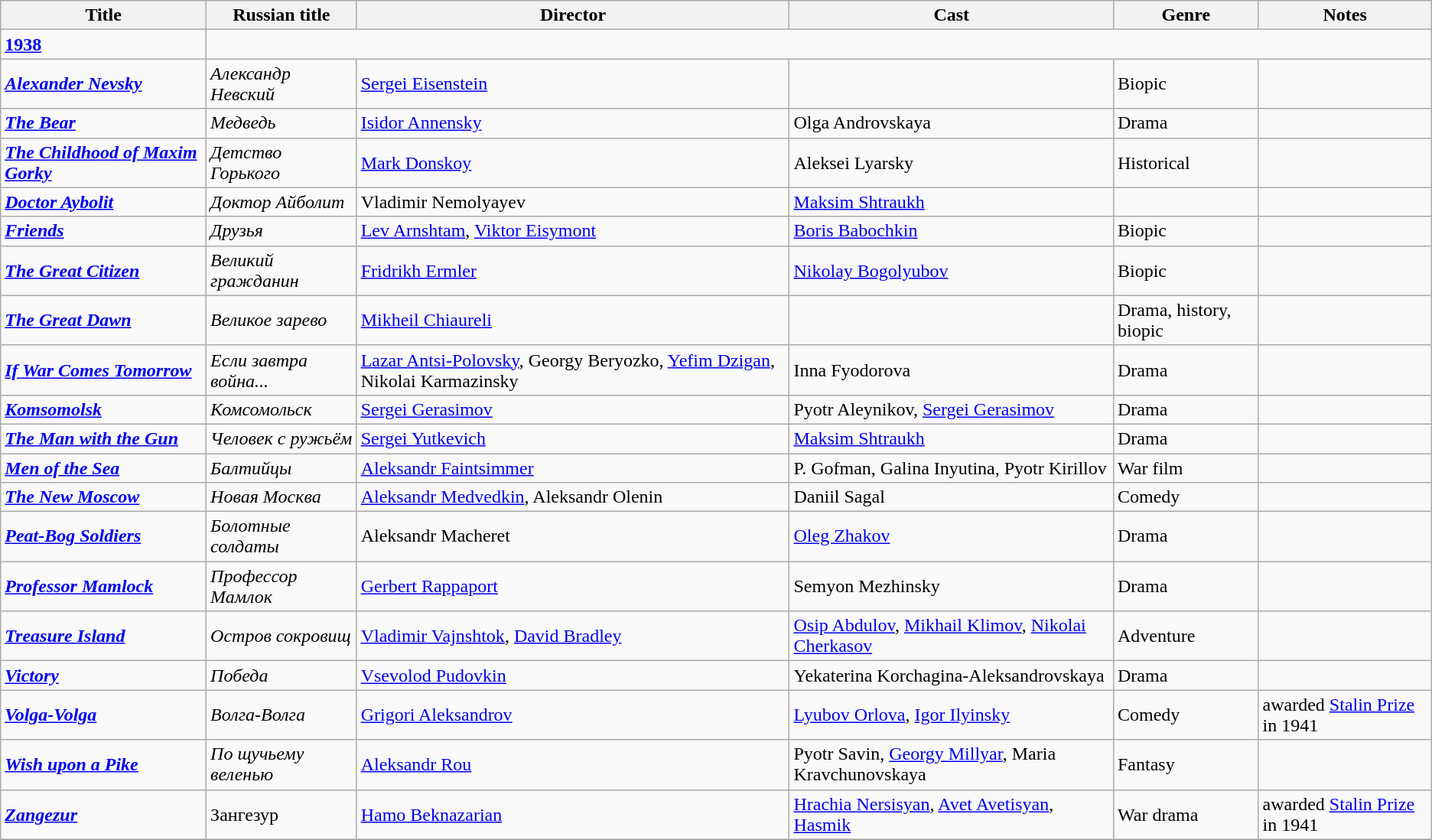<table class="wikitable">
<tr>
<th>Title</th>
<th>Russian title</th>
<th>Director</th>
<th>Cast</th>
<th>Genre</th>
<th>Notes</th>
</tr>
<tr>
<td><strong><a href='#'>1938</a></strong></td>
</tr>
<tr>
<td><strong><em><a href='#'>Alexander Nevsky</a></em></strong></td>
<td><em>Александр Невский</em></td>
<td><a href='#'>Sergei Eisenstein</a></td>
<td></td>
<td>Biopic</td>
<td></td>
</tr>
<tr>
<td><strong><em><a href='#'>The Bear</a></em></strong></td>
<td><em>Медведь</em></td>
<td><a href='#'>Isidor Annensky</a></td>
<td>Olga Androvskaya</td>
<td>Drama</td>
<td></td>
</tr>
<tr>
<td><strong><em><a href='#'>The Childhood of Maxim Gorky</a></em></strong></td>
<td><em>Детство Горького</em></td>
<td><a href='#'>Mark Donskoy</a></td>
<td>Aleksei Lyarsky</td>
<td>Historical</td>
<td></td>
</tr>
<tr>
<td><strong><em><a href='#'>Doctor Aybolit</a></em></strong></td>
<td><em>Доктор Айболит</em></td>
<td>Vladimir Nemolyayev</td>
<td><a href='#'>Maksim Shtraukh</a></td>
<td></td>
<td></td>
</tr>
<tr>
<td><strong><em><a href='#'>Friends</a></em></strong></td>
<td><em>Друзья</em></td>
<td><a href='#'>Lev Arnshtam</a>, <a href='#'>Viktor Eisymont</a></td>
<td><a href='#'>Boris Babochkin</a></td>
<td>Biopic</td>
<td></td>
</tr>
<tr>
<td><strong><em><a href='#'>The Great Citizen</a></em></strong></td>
<td><em>Великий гражданин</em></td>
<td><a href='#'>Fridrikh Ermler</a></td>
<td><a href='#'>Nikolay Bogolyubov</a></td>
<td>Biopic</td>
<td></td>
</tr>
<tr>
<td><strong><em><a href='#'>The Great Dawn</a></em></strong></td>
<td><em>Великое зарево</em></td>
<td><a href='#'>Mikheil Chiaureli</a></td>
<td></td>
<td>Drama, history, biopic</td>
<td></td>
</tr>
<tr>
<td><strong><em><a href='#'>If War Comes Tomorrow</a></em></strong></td>
<td><em>Если завтра война...</em></td>
<td><a href='#'>Lazar Antsi-Polovsky</a>, Georgy Beryozko, <a href='#'>Yefim Dzigan</a>, Nikolai Karmazinsky</td>
<td>Inna Fyodorova</td>
<td>Drama</td>
<td></td>
</tr>
<tr>
<td><strong><em><a href='#'>Komsomolsk</a></em></strong></td>
<td><em>Комсомольск</em></td>
<td><a href='#'>Sergei Gerasimov</a></td>
<td>Pyotr Aleynikov, <a href='#'>Sergei Gerasimov</a></td>
<td>Drama</td>
<td></td>
</tr>
<tr>
<td><strong><em><a href='#'>The Man with the Gun</a></em></strong></td>
<td><em>Человек с ружьём</em></td>
<td><a href='#'>Sergei Yutkevich</a></td>
<td><a href='#'>Maksim Shtraukh</a></td>
<td>Drama</td>
<td></td>
</tr>
<tr>
<td><strong><em><a href='#'>Men of the Sea</a></em></strong></td>
<td><em>Балтийцы</em></td>
<td><a href='#'>Aleksandr Faintsimmer</a></td>
<td>P. Gofman, Galina Inyutina, Pyotr Kirillov</td>
<td>War film</td>
<td></td>
</tr>
<tr>
<td><strong><em><a href='#'>The New Moscow</a></em></strong></td>
<td><em>Новая Москва</em></td>
<td><a href='#'>Aleksandr Medvedkin</a>, Aleksandr Olenin</td>
<td>Daniil Sagal</td>
<td>Comedy</td>
<td></td>
</tr>
<tr>
<td><strong><em><a href='#'>Peat-Bog Soldiers</a></em></strong></td>
<td><em>Болотные солдаты</em></td>
<td>Aleksandr Macheret</td>
<td><a href='#'>Oleg Zhakov</a></td>
<td>Drama</td>
<td></td>
</tr>
<tr>
<td><strong><em><a href='#'>Professor Mamlock</a></em></strong></td>
<td><em>Профессор Мамлок</em></td>
<td><a href='#'>Gerbert Rappaport</a></td>
<td>Semyon Mezhinsky</td>
<td>Drama</td>
<td></td>
</tr>
<tr>
<td><strong><em><a href='#'>Treasure Island</a></em></strong></td>
<td><em>Остров сокровищ</em></td>
<td><a href='#'>Vladimir Vajnshtok</a>, <a href='#'>David Bradley</a></td>
<td><a href='#'>Osip Abdulov</a>, <a href='#'>Mikhail Klimov</a>, <a href='#'>Nikolai Cherkasov</a></td>
<td>Adventure</td>
<td></td>
</tr>
<tr>
<td><strong><em><a href='#'>Victory</a></em></strong></td>
<td><em>Победа</em></td>
<td><a href='#'>Vsevolod Pudovkin</a></td>
<td>Yekaterina Korchagina-Aleksandrovskaya</td>
<td>Drama</td>
<td></td>
</tr>
<tr>
<td><strong><em><a href='#'>Volga-Volga</a></em></strong></td>
<td><em>Волга-Волга</em></td>
<td><a href='#'>Grigori Aleksandrov</a></td>
<td><a href='#'>Lyubov Orlova</a>, <a href='#'>Igor Ilyinsky</a></td>
<td>Comedy</td>
<td>awarded <a href='#'>Stalin Prize</a> in 1941</td>
</tr>
<tr>
<td><strong><em><a href='#'>Wish upon a Pike</a></em></strong></td>
<td><em>По щучьему веленью</em></td>
<td><a href='#'>Aleksandr Rou</a></td>
<td>Pyotr Savin, <a href='#'>Georgy Millyar</a>, Maria Kravchunovskaya</td>
<td>Fantasy</td>
<td></td>
</tr>
<tr>
<td><strong><em><a href='#'>Zangezur</a></em></strong></td>
<td>Зангезур</td>
<td><a href='#'>Hamo Beknazarian</a></td>
<td><a href='#'>Hrachia Nersisyan</a>, <a href='#'>Avet Avetisyan</a>, <a href='#'>Hasmik</a></td>
<td>War drama</td>
<td>awarded <a href='#'>Stalin Prize</a> in 1941</td>
</tr>
<tr>
</tr>
</table>
